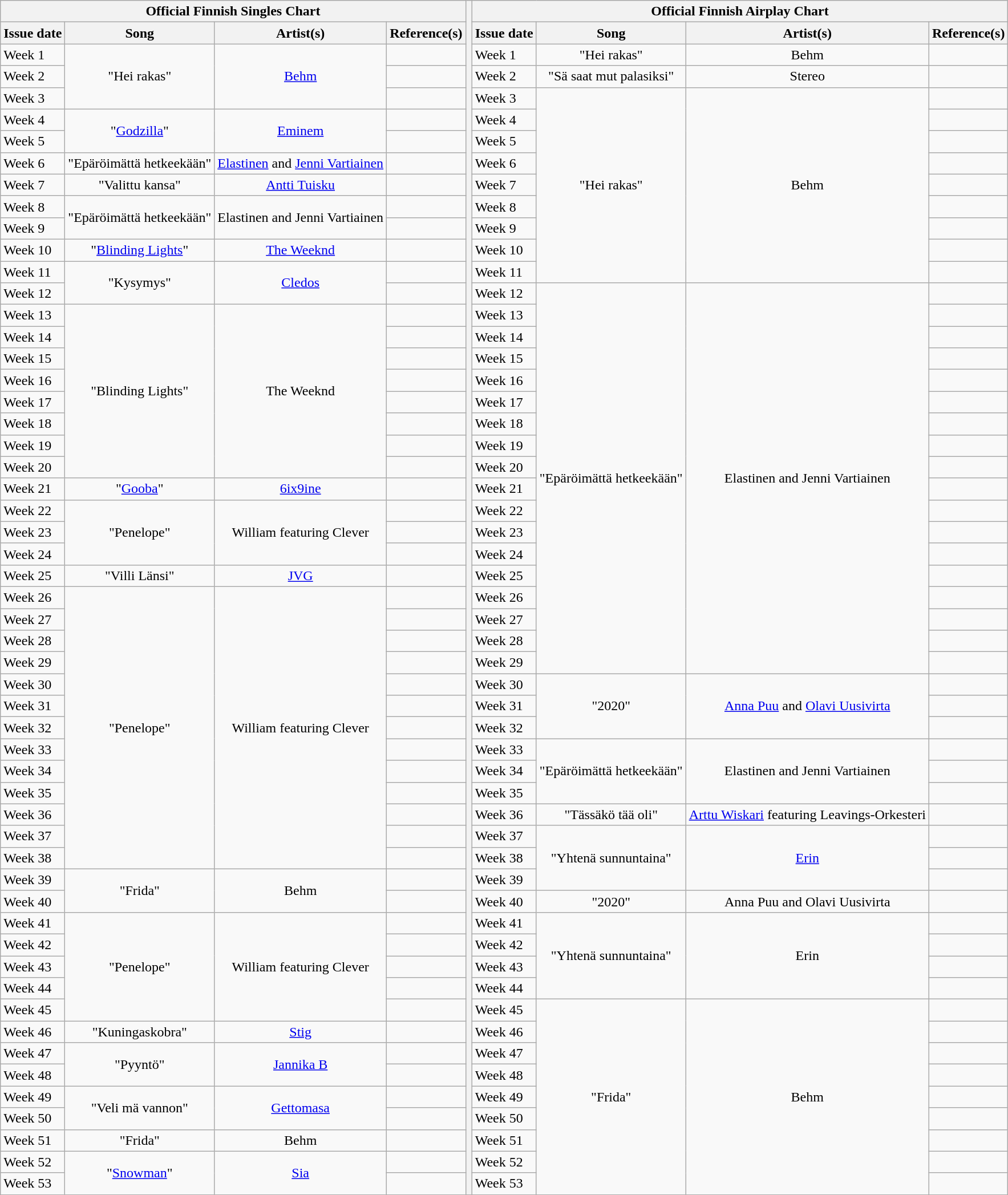<table class="wikitable">
<tr>
<th style="text-align: center;" colspan="4">Official Finnish Singles Chart</th>
<th style="text-align: center;" colspan="1" rowspan="55"></th>
<th style="text-align: center;" colspan="4">Official Finnish Airplay Chart</th>
</tr>
<tr>
<th style="text-align: center;">Issue date</th>
<th style="text-align: center;">Song</th>
<th style="text-align: center;">Artist(s)</th>
<th style="text-align: center;">Reference(s)</th>
<th style="text-align: center;">Issue date</th>
<th style="text-align: center;">Song</th>
<th style="text-align: center;">Artist(s)</th>
<th style="text-align: center;">Reference(s)</th>
</tr>
<tr>
<td>Week 1</td>
<td style="text-align: center;" rowspan="3">"Hei rakas"</td>
<td style="text-align: center;" rowspan="3"><a href='#'>Behm</a></td>
<td style="text-align: center;"></td>
<td style="text-align: left;">Week 1</td>
<td style="text-align: center;">"Hei rakas"</td>
<td style="text-align: center;">Behm</td>
<td style="text-align: center;"></td>
</tr>
<tr>
<td>Week 2</td>
<td style="text-align: center;"></td>
<td style="text-align: left;">Week 2</td>
<td style="text-align: center;">"Sä saat mut palasiksi"</td>
<td style="text-align: center;">Stereo<br></td>
<td style="text-align: center;"></td>
</tr>
<tr>
<td>Week 3</td>
<td style="text-align: center;"></td>
<td style="text-align: left;">Week 3</td>
<td style="text-align: center;" rowspan="9">"Hei rakas"</td>
<td style="text-align: center;" rowspan="9">Behm</td>
<td style="text-align: center;"></td>
</tr>
<tr>
<td>Week 4</td>
<td style="text-align: center;" rowspan="2">"<a href='#'>Godzilla</a>"</td>
<td style="text-align: center;" rowspan="2"><a href='#'>Eminem</a><br></td>
<td style="text-align: center;"></td>
<td style="text-align: left;">Week 4</td>
<td style="text-align: center;"></td>
</tr>
<tr>
<td>Week 5</td>
<td style="text-align: center;"></td>
<td style="text-align: left;">Week 5</td>
<td style="text-align: center;"></td>
</tr>
<tr>
<td>Week 6</td>
<td style="text-align: center;">"Epäröimättä hetkeekään"</td>
<td style="text-align: center;"><a href='#'>Elastinen</a> and <a href='#'>Jenni Vartiainen</a></td>
<td style="text-align: center;"></td>
<td style="text-align: left;">Week 6</td>
<td style="text-align: center;"></td>
</tr>
<tr>
<td>Week 7</td>
<td style="text-align: center;">"Valittu kansa"</td>
<td style="text-align: center;"><a href='#'>Antti Tuisku</a></td>
<td style="text-align: center;"></td>
<td style="text-align: left;">Week 7</td>
<td style="text-align: center;"></td>
</tr>
<tr>
<td>Week 8</td>
<td style="text-align: center;" rowspan="2">"Epäröimättä hetkeekään"</td>
<td style="text-align: center;" rowspan="2">Elastinen and Jenni Vartiainen</td>
<td style="text-align: center;"></td>
<td style="text-align: left;">Week 8</td>
<td style="text-align: center;"></td>
</tr>
<tr>
<td>Week 9</td>
<td style="text-align: center;"></td>
<td style="text-align: left;">Week 9</td>
<td style="text-align: center;"></td>
</tr>
<tr>
<td>Week 10</td>
<td style="text-align: center;">"<a href='#'>Blinding Lights</a>"</td>
<td style="text-align: center;"><a href='#'>The Weeknd</a></td>
<td style="text-align: center;"></td>
<td style="text-align: left;">Week 10</td>
<td style="text-align: center;"></td>
</tr>
<tr>
<td>Week 11</td>
<td style="text-align: center;" rowspan="2">"Kysymys"</td>
<td style="text-align: center;" rowspan="2"><a href='#'>Cledos</a><br></td>
<td style="text-align: center;"></td>
<td style="text-align: left;">Week 11</td>
<td style="text-align: center;"></td>
</tr>
<tr>
<td>Week 12</td>
<td style="text-align: center;"></td>
<td style="text-align: left;">Week 12</td>
<td style="text-align: center;" rowspan="18">"Epäröimättä hetkeekään"</td>
<td style="text-align: center;" rowspan="18">Elastinen and Jenni Vartiainen</td>
<td style="text-align: center;"></td>
</tr>
<tr>
<td>Week 13</td>
<td style="text-align: center;" rowspan="8">"Blinding Lights"</td>
<td style="text-align: center;" rowspan="8">The Weeknd</td>
<td style="text-align: center;"></td>
<td style="text-align: left;">Week 13</td>
<td style="text-align: center;"></td>
</tr>
<tr>
<td>Week 14</td>
<td style="text-align: center;"></td>
<td style="text-align: left;">Week 14</td>
<td style="text-align: center;"></td>
</tr>
<tr>
<td>Week 15</td>
<td style="text-align: center;"></td>
<td style="text-align: left;">Week 15</td>
<td style="text-align: center;"></td>
</tr>
<tr>
<td>Week 16</td>
<td style="text-align: center;"></td>
<td style="text-align: left;">Week 16</td>
<td style="text-align: center;"></td>
</tr>
<tr>
<td>Week 17</td>
<td style="text-align: center;"></td>
<td style="text-align: left;">Week 17</td>
<td style="text-align: center;"></td>
</tr>
<tr>
<td>Week 18</td>
<td style="text-align: center;"></td>
<td style="text-align: left;">Week 18</td>
<td style="text-align: center;"></td>
</tr>
<tr>
<td>Week 19</td>
<td style="text-align: center;"></td>
<td style="text-align: left;">Week 19</td>
<td style="text-align: center;"></td>
</tr>
<tr>
<td>Week 20</td>
<td style="text-align: center;"></td>
<td style="text-align: left;">Week 20</td>
<td style="text-align: center;"></td>
</tr>
<tr>
<td>Week 21</td>
<td style="text-align: center;">"<a href='#'>Gooba</a>"</td>
<td style="text-align: center;"><a href='#'>6ix9ine</a></td>
<td style="text-align: center;"></td>
<td style="text-align: left;">Week 21</td>
<td style="text-align: center;"></td>
</tr>
<tr>
<td>Week 22</td>
<td style="text-align: center;" rowspan="3">"Penelope"</td>
<td style="text-align: center;" rowspan="3">William featuring Clever</td>
<td style="text-align: center;"></td>
<td style="text-align: left;">Week 22</td>
<td style="text-align: center;"></td>
</tr>
<tr>
<td>Week 23</td>
<td style="text-align: center;"></td>
<td style="text-align: left;">Week 23</td>
<td style="text-align: center;"></td>
</tr>
<tr>
<td>Week 24</td>
<td style="text-align: center;"></td>
<td style="text-align: left;">Week 24</td>
<td style="text-align: center;"></td>
</tr>
<tr>
<td>Week 25</td>
<td style="text-align: center;">"Villi Länsi"</td>
<td style="text-align: center;"><a href='#'>JVG</a></td>
<td style="text-align: center;"></td>
<td style="text-align: left;">Week 25</td>
<td style="text-align: center;"></td>
</tr>
<tr>
<td>Week 26</td>
<td style="text-align: center;" rowspan="13">"Penelope"</td>
<td style="text-align: center;" rowspan="13">William featuring Clever</td>
<td style="text-align: center;"></td>
<td style="text-align: left;">Week 26</td>
<td style="text-align: center;"></td>
</tr>
<tr>
<td>Week 27</td>
<td style="text-align: center;"></td>
<td style="text-align: left;">Week 27</td>
<td style="text-align: center;"></td>
</tr>
<tr>
<td>Week 28</td>
<td style="text-align: center;"></td>
<td style="text-align: left;">Week 28</td>
<td style="text-align: center;"></td>
</tr>
<tr>
<td>Week 29</td>
<td style="text-align: center;"></td>
<td style="text-align: left;">Week 29</td>
<td style="text-align: center;"></td>
</tr>
<tr>
<td>Week 30</td>
<td style="text-align: center;"></td>
<td style="text-align: left;">Week 30</td>
<td style="text-align: center;" rowspan="3">"2020"</td>
<td style="text-align: center;" rowspan="3"><a href='#'>Anna Puu</a> and <a href='#'>Olavi Uusivirta</a></td>
<td style="text-align: center;"></td>
</tr>
<tr>
<td>Week 31</td>
<td style="text-align: center;"></td>
<td style="text-align: left;">Week 31</td>
<td style="text-align: center;"></td>
</tr>
<tr>
<td>Week 32</td>
<td style="text-align: center;"></td>
<td style="text-align: left;">Week 32</td>
<td style="text-align: center;"></td>
</tr>
<tr>
<td>Week 33</td>
<td style="text-align: center;"></td>
<td style="text-align: left;">Week 33</td>
<td style="text-align: center;" rowspan="3">"Epäröimättä hetkeekään"</td>
<td style="text-align: center;" rowspan="3">Elastinen and Jenni Vartiainen</td>
<td style="text-align: center;"></td>
</tr>
<tr>
<td>Week 34</td>
<td style="text-align: center;"></td>
<td style="text-align: left;">Week 34</td>
<td style="text-align: center;"></td>
</tr>
<tr>
<td>Week 35</td>
<td style="text-align: center;"></td>
<td style="text-align: left;">Week 35</td>
<td style="text-align: center;"></td>
</tr>
<tr>
<td>Week 36</td>
<td style="text-align: center;"></td>
<td style="text-align: left;">Week 36</td>
<td style="text-align: center;">"Tässäkö tää oli"</td>
<td style="text-align: center;"><a href='#'>Arttu Wiskari</a> featuring Leavings-Orkesteri</td>
<td style="text-align: center;"></td>
</tr>
<tr>
<td>Week 37</td>
<td style="text-align: center;"></td>
<td style="text-align: left;">Week 37</td>
<td style="text-align: center;" rowspan="3">"Yhtenä sunnuntaina"</td>
<td style="text-align: center;" rowspan="3"><a href='#'>Erin</a></td>
<td style="text-align: center;"></td>
</tr>
<tr>
<td>Week 38</td>
<td style="text-align: center;"></td>
<td style="text-align: left;">Week 38</td>
<td style="text-align: center;"></td>
</tr>
<tr>
<td>Week 39</td>
<td style="text-align: center;" rowspan="2">"Frida"</td>
<td style="text-align: center;" rowspan="2">Behm</td>
<td style="text-align: center;"></td>
<td style="text-align: left;">Week 39</td>
<td style="text-align: center;"></td>
</tr>
<tr>
<td>Week 40</td>
<td style="text-align: center;"></td>
<td style="text-align: left;">Week 40</td>
<td style="text-align: center;">"2020"</td>
<td style="text-align: center;">Anna Puu and Olavi Uusivirta</td>
<td style="text-align: center;"></td>
</tr>
<tr>
<td>Week 41</td>
<td style="text-align: center;" rowspan="5">"Penelope"</td>
<td style="text-align: center;" rowspan="5">William featuring Clever</td>
<td style="text-align: center;"></td>
<td style="text-align: left;">Week 41</td>
<td style="text-align: center;" rowspan="4">"Yhtenä sunnuntaina"</td>
<td style="text-align: center;" rowspan="4">Erin</td>
<td style="text-align: center;"></td>
</tr>
<tr>
<td>Week 42</td>
<td style="text-align: center;"></td>
<td style="text-align: left;">Week 42</td>
<td style="text-align: center;"></td>
</tr>
<tr>
<td>Week 43</td>
<td style="text-align: center;"></td>
<td style="text-align: left;">Week 43</td>
<td style="text-align: center;"></td>
</tr>
<tr>
<td>Week 44</td>
<td style="text-align: center;"></td>
<td style="text-align: left;">Week 44</td>
<td style="text-align: center;"></td>
</tr>
<tr>
<td>Week 45</td>
<td style="text-align: center;"></td>
<td style="text-align: left;">Week 45</td>
<td style="text-align: center;" rowspan="9">"Frida"</td>
<td style="text-align: center;" rowspan="9">Behm</td>
<td style="text-align: center;"></td>
</tr>
<tr>
<td>Week 46</td>
<td style="text-align: center;">"Kuningaskobra"</td>
<td style="text-align: center;"><a href='#'>Stig</a></td>
<td style="text-align: center;"></td>
<td style="text-align: left;">Week 46</td>
<td style="text-align: center;"></td>
</tr>
<tr>
<td>Week 47</td>
<td style="text-align: center;" rowspan="2">"Pyyntö"</td>
<td style="text-align: center;" rowspan="2"><a href='#'>Jannika B</a></td>
<td style="text-align: center;"></td>
<td style="text-align: left;">Week 47</td>
<td style="text-align: center;"></td>
</tr>
<tr>
<td>Week 48</td>
<td style="text-align: center;"></td>
<td style="text-align: left;">Week 48</td>
<td style="text-align: center;"></td>
</tr>
<tr>
<td>Week 49</td>
<td style="text-align: center;" rowspan="2">"Veli mä vannon"</td>
<td style="text-align: center;" rowspan="2"><a href='#'>Gettomasa</a></td>
<td style="text-align: center;"></td>
<td style="text-align: left;">Week 49</td>
<td style="text-align: center;"></td>
</tr>
<tr>
<td>Week 50</td>
<td style="text-align: center;"></td>
<td style="text-align: left;">Week 50</td>
<td style="text-align: center;"></td>
</tr>
<tr>
<td>Week 51</td>
<td style="text-align: center;">"Frida"</td>
<td style="text-align: center;">Behm</td>
<td style="text-align: center;"></td>
<td style="text-align: left;">Week 51</td>
<td style="text-align: center;"></td>
</tr>
<tr>
<td>Week 52</td>
<td style="text-align: center;" rowspan="2">"<a href='#'>Snowman</a>"</td>
<td style="text-align: center;" rowspan="2"><a href='#'>Sia</a></td>
<td style="text-align: center;"></td>
<td style="text-align: left;">Week 52</td>
<td style="text-align: center;"></td>
</tr>
<tr>
<td>Week 53</td>
<td style="text-align: center;"></td>
<td style="text-align: left;">Week 53</td>
<td style="text-align: center;"></td>
</tr>
</table>
